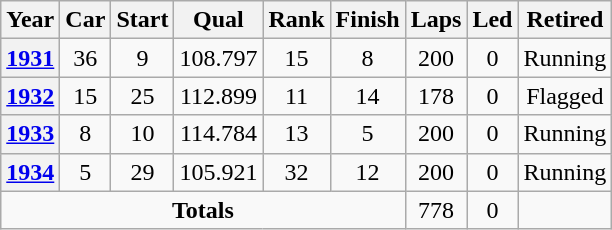<table class="wikitable" style="text-align:center">
<tr>
<th>Year</th>
<th>Car</th>
<th>Start</th>
<th>Qual</th>
<th>Rank</th>
<th>Finish</th>
<th>Laps</th>
<th>Led</th>
<th>Retired</th>
</tr>
<tr>
<th><a href='#'>1931</a></th>
<td>36</td>
<td>9</td>
<td>108.797</td>
<td>15</td>
<td>8</td>
<td>200</td>
<td>0</td>
<td>Running</td>
</tr>
<tr>
<th><a href='#'>1932</a></th>
<td>15</td>
<td>25</td>
<td>112.899</td>
<td>11</td>
<td>14</td>
<td>178</td>
<td>0</td>
<td>Flagged</td>
</tr>
<tr>
<th><a href='#'>1933</a></th>
<td>8</td>
<td>10</td>
<td>114.784</td>
<td>13</td>
<td>5</td>
<td>200</td>
<td>0</td>
<td>Running</td>
</tr>
<tr>
<th><a href='#'>1934</a></th>
<td>5</td>
<td>29</td>
<td>105.921</td>
<td>32</td>
<td>12</td>
<td>200</td>
<td>0</td>
<td>Running</td>
</tr>
<tr>
<td colspan=6><strong>Totals</strong></td>
<td>778</td>
<td>0</td>
<td></td>
</tr>
</table>
